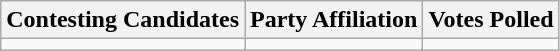<table class="wikitable sortable">
<tr>
<th>Contesting Candidates</th>
<th>Party Affiliation</th>
<th>Votes Polled</th>
</tr>
<tr>
<td></td>
<td></td>
<td></td>
</tr>
</table>
